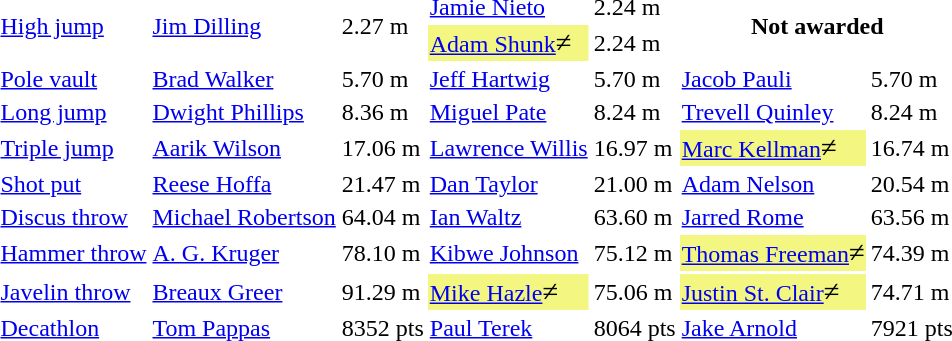<table>
<tr>
<td rowspan=2><a href='#'>High jump</a></td>
<td rowspan=2><a href='#'>Jim Dilling</a></td>
<td rowspan=2>2.27 m</td>
<td><a href='#'>Jamie Nieto</a></td>
<td>2.24 m</td>
<th rowspan=2 colspan=2>Not awarded</th>
</tr>
<tr>
<td bgcolor=#F3F781><a href='#'>Adam Shunk</a><big>≠</big></td>
<td>2.24 m</td>
</tr>
<tr>
<td><a href='#'>Pole vault</a></td>
<td><a href='#'>Brad Walker</a></td>
<td>5.70 m</td>
<td><a href='#'>Jeff Hartwig</a></td>
<td>5.70 m</td>
<td><a href='#'>Jacob Pauli</a></td>
<td>5.70 m</td>
</tr>
<tr>
<td><a href='#'>Long jump</a></td>
<td><a href='#'>Dwight Phillips</a></td>
<td>8.36 m</td>
<td><a href='#'>Miguel Pate</a></td>
<td>8.24 m</td>
<td><a href='#'>Trevell Quinley</a></td>
<td>8.24 m</td>
</tr>
<tr>
<td><a href='#'>Triple jump</a></td>
<td><a href='#'>Aarik Wilson</a></td>
<td>17.06 m</td>
<td><a href='#'>Lawrence Willis</a></td>
<td>16.97 m</td>
<td bgcolor=#F3F781><a href='#'>Marc Kellman</a><big>≠</big></td>
<td>16.74 m</td>
</tr>
<tr>
<td><a href='#'>Shot put</a></td>
<td><a href='#'>Reese Hoffa</a></td>
<td>21.47 m</td>
<td><a href='#'>Dan Taylor</a></td>
<td>21.00 m</td>
<td><a href='#'>Adam Nelson</a></td>
<td>20.54 m</td>
</tr>
<tr>
<td><a href='#'>Discus throw</a></td>
<td><a href='#'>Michael Robertson</a></td>
<td>64.04 m</td>
<td><a href='#'>Ian Waltz</a></td>
<td>63.60 m</td>
<td><a href='#'>Jarred Rome</a></td>
<td>63.56 m</td>
</tr>
<tr>
<td><a href='#'>Hammer throw</a></td>
<td><a href='#'>A. G. Kruger</a></td>
<td>78.10 m</td>
<td><a href='#'>Kibwe Johnson</a></td>
<td>75.12 m</td>
<td bgcolor=#F3F781><a href='#'>Thomas Freeman</a><big>≠</big></td>
<td>74.39 m</td>
</tr>
<tr>
<td><a href='#'>Javelin throw</a></td>
<td><a href='#'>Breaux Greer</a></td>
<td>91.29 m  </td>
<td bgcolor=#F3F781><a href='#'>Mike Hazle</a><big>≠</big></td>
<td>75.06 m</td>
<td bgcolor=#F3F781><a href='#'>Justin St. Clair</a><big>≠</big></td>
<td>74.71 m</td>
</tr>
<tr>
<td><a href='#'>Decathlon</a></td>
<td><a href='#'>Tom Pappas</a></td>
<td>8352 pts</td>
<td><a href='#'>Paul Terek</a></td>
<td>8064 pts</td>
<td><a href='#'>Jake Arnold</a></td>
<td>7921 pts</td>
</tr>
</table>
